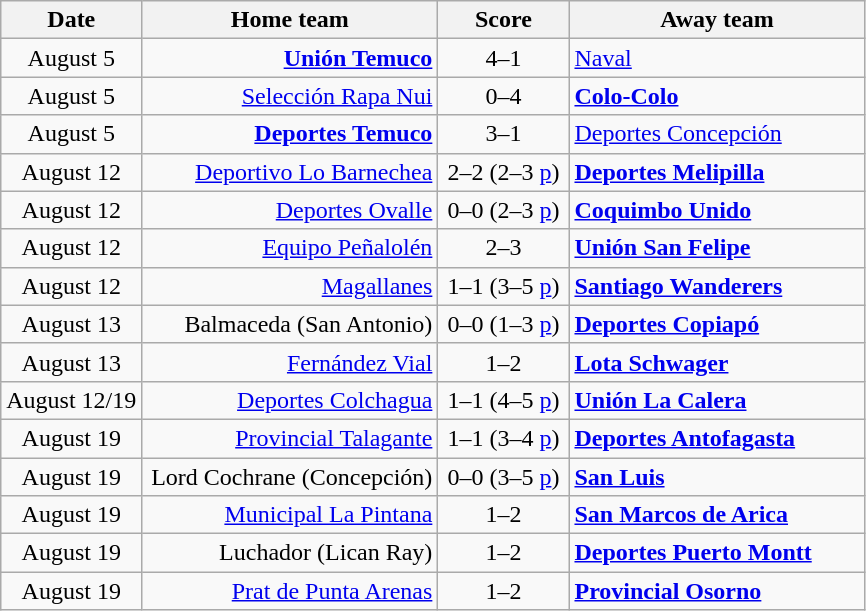<table class="wikitable" style="text-align: center">
<tr>
<th>Date</th>
<th width=190>Home team</th>
<th width=80>Score</th>
<th width=190>Away team</th>
</tr>
<tr>
<td>August 5</td>
<td align=right><strong><a href='#'>Unión Temuco</a></strong></td>
<td>4–1</td>
<td align=left><a href='#'>Naval</a></td>
</tr>
<tr>
<td>August 5</td>
<td align=right><a href='#'>Selección Rapa Nui</a></td>
<td>0–4</td>
<td align=left><strong><a href='#'>Colo-Colo</a></strong></td>
</tr>
<tr>
<td>August 5</td>
<td align=right><strong><a href='#'>Deportes Temuco</a></strong></td>
<td>3–1</td>
<td align=left><a href='#'>Deportes Concepción</a></td>
</tr>
<tr>
<td>August 12</td>
<td align=right><a href='#'>Deportivo Lo Barnechea</a></td>
<td>2–2 (2–3 <a href='#'>p</a>)</td>
<td align=left><strong><a href='#'>Deportes Melipilla</a></strong></td>
</tr>
<tr>
<td>August 12</td>
<td align=right><a href='#'>Deportes Ovalle</a></td>
<td>0–0 (2–3 <a href='#'>p</a>)</td>
<td align=left><strong><a href='#'>Coquimbo Unido</a></strong></td>
</tr>
<tr>
<td>August 12</td>
<td align=right><a href='#'>Equipo Peñalolén</a></td>
<td>2–3</td>
<td align=left><strong><a href='#'>Unión San Felipe</a></strong></td>
</tr>
<tr>
<td>August 12</td>
<td align=right><a href='#'>Magallanes</a></td>
<td>1–1 (3–5 <a href='#'>p</a>)</td>
<td align=left><strong><a href='#'>Santiago Wanderers</a></strong></td>
</tr>
<tr>
<td>August 13</td>
<td align=right>Balmaceda (San Antonio)</td>
<td>0–0 (1–3 <a href='#'>p</a>)</td>
<td align=left><strong><a href='#'>Deportes Copiapó</a></strong></td>
</tr>
<tr>
<td>August 13</td>
<td align=right><a href='#'>Fernández Vial</a></td>
<td>1–2</td>
<td align=left><strong><a href='#'>Lota Schwager</a></strong></td>
</tr>
<tr>
<td>August 12/19</td>
<td align=right><a href='#'>Deportes Colchagua</a></td>
<td>1–1 (4–5 <a href='#'>p</a>)</td>
<td align=left><strong><a href='#'>Unión La Calera</a></strong></td>
</tr>
<tr>
<td>August 19</td>
<td align=right><a href='#'>Provincial Talagante</a></td>
<td>1–1 (3–4 <a href='#'>p</a>)</td>
<td align=left><strong><a href='#'>Deportes Antofagasta</a></strong></td>
</tr>
<tr>
<td>August 19</td>
<td align=right>Lord Cochrane (Concepción)</td>
<td>0–0 (3–5 <a href='#'>p</a>)</td>
<td align=left><strong><a href='#'>San Luis</a></strong></td>
</tr>
<tr>
<td>August 19</td>
<td align=right><a href='#'>Municipal La Pintana</a></td>
<td>1–2</td>
<td align=left><strong><a href='#'>San Marcos de Arica</a></strong></td>
</tr>
<tr>
<td>August 19</td>
<td align=right>Luchador (Lican Ray)</td>
<td>1–2</td>
<td align=left><strong><a href='#'>Deportes Puerto Montt</a></strong></td>
</tr>
<tr>
<td>August 19</td>
<td align=right><a href='#'>Prat de Punta Arenas</a></td>
<td>1–2</td>
<td align=left><strong><a href='#'>Provincial Osorno</a></strong></td>
</tr>
</table>
